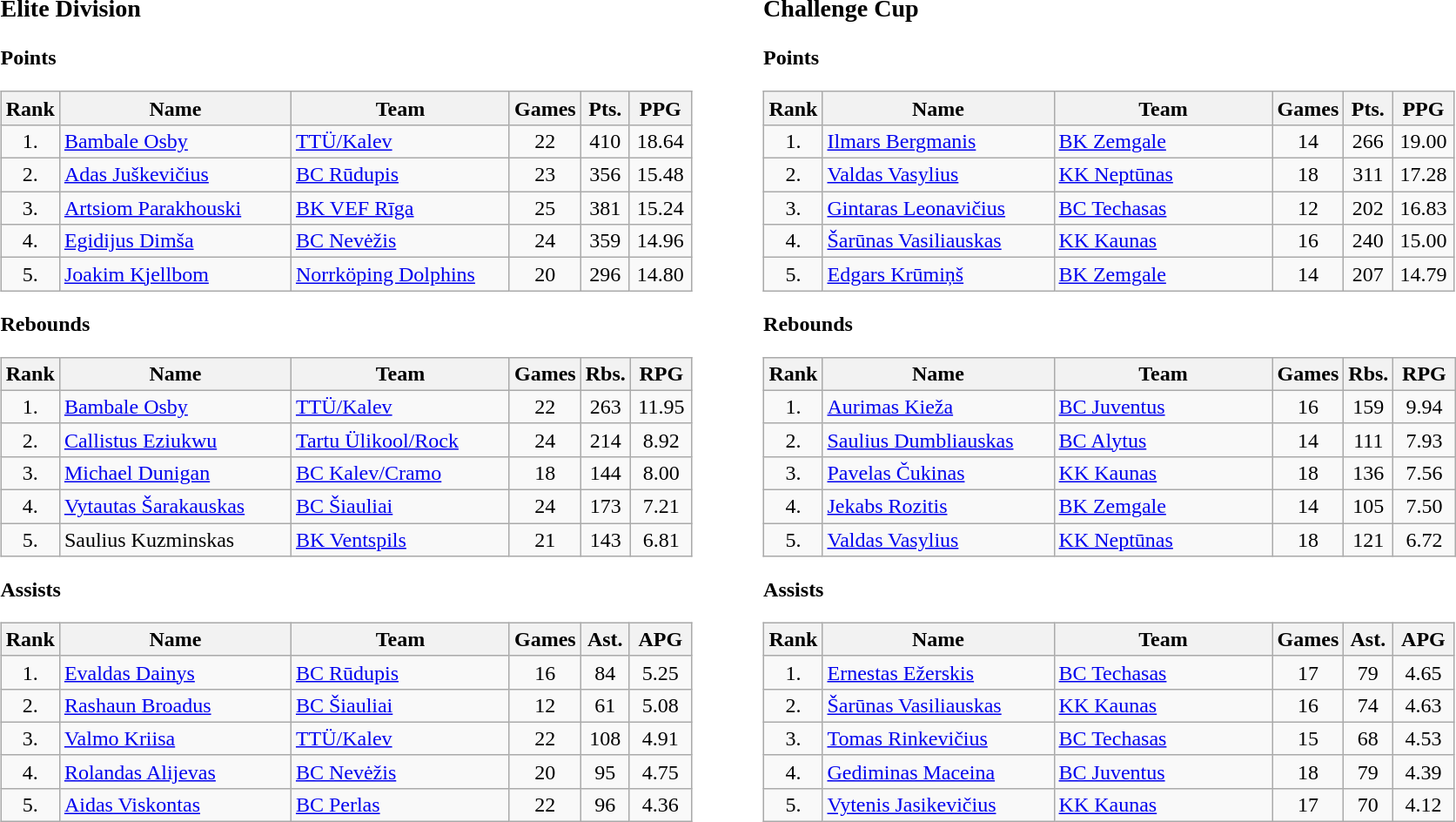<table>
<tr>
<td valign="top"><br><h3>Elite Division</h3><strong>Points</strong><table class="wikitable" style="text-align: center;">
<tr>
<th>Rank</th>
<th width=170>Name</th>
<th width=160>Team</th>
<th width=45>Games</th>
<th width=30>Pts.</th>
<th width=40>PPG</th>
</tr>
<tr>
<td>1.</td>
<td align="left"> <a href='#'>Bambale Osby</a></td>
<td align="left"> <a href='#'>TTÜ/Kalev</a></td>
<td>22</td>
<td>410</td>
<td>18.64</td>
</tr>
<tr>
<td>2.</td>
<td align="left"> <a href='#'>Adas Juškevičius</a></td>
<td align="left"> <a href='#'>BC Rūdupis</a></td>
<td>23</td>
<td>356</td>
<td>15.48</td>
</tr>
<tr>
<td>3.</td>
<td align="left"> <a href='#'>Artsiom Parakhouski</a></td>
<td align="left"> <a href='#'>BK VEF Rīga</a></td>
<td>25</td>
<td>381</td>
<td>15.24</td>
</tr>
<tr>
<td>4.</td>
<td align="left"> <a href='#'>Egidijus Dimša</a></td>
<td align="left"> <a href='#'>BC Nevėžis</a></td>
<td>24</td>
<td>359</td>
<td>14.96</td>
</tr>
<tr>
<td>5.</td>
<td align="left"> <a href='#'>Joakim Kjellbom</a></td>
<td align="left"> <a href='#'>Norrköping Dolphins</a></td>
<td>20</td>
<td>296</td>
<td>14.80</td>
</tr>
</table>
<strong>Rebounds</strong><table class="wikitable" style="text-align: center;">
<tr>
<th>Rank</th>
<th width=170>Name</th>
<th width=160>Team</th>
<th width=45>Games</th>
<th width=30>Rbs.</th>
<th width=40>RPG</th>
</tr>
<tr>
<td>1.</td>
<td align="left"> <a href='#'>Bambale Osby</a></td>
<td align="left"> <a href='#'>TTÜ/Kalev</a></td>
<td>22</td>
<td>263</td>
<td>11.95</td>
</tr>
<tr>
<td>2.</td>
<td align="left"> <a href='#'>Callistus Eziukwu</a></td>
<td align="left"> <a href='#'>Tartu Ülikool/Rock</a></td>
<td>24</td>
<td>214</td>
<td>8.92</td>
</tr>
<tr>
<td>3.</td>
<td align="left"> <a href='#'>Michael Dunigan</a></td>
<td align="left"> <a href='#'>BC Kalev/Cramo</a></td>
<td>18</td>
<td>144</td>
<td>8.00</td>
</tr>
<tr>
<td>4.</td>
<td align="left"> <a href='#'>Vytautas Šarakauskas</a></td>
<td align="left"> <a href='#'>BC Šiauliai</a></td>
<td>24</td>
<td>173</td>
<td>7.21</td>
</tr>
<tr>
<td>5.</td>
<td align="left"> Saulius Kuzminskas</td>
<td align="left"> <a href='#'>BK Ventspils</a></td>
<td>21</td>
<td>143</td>
<td>6.81</td>
</tr>
</table>
<strong>Assists</strong><table class="wikitable" style="text-align:center;">
<tr>
<th>Rank</th>
<th width=170>Name</th>
<th width=160>Team</th>
<th width=45>Games</th>
<th width=30>Ast.</th>
<th width=40>APG</th>
</tr>
<tr>
<td>1.</td>
<td align="left"> <a href='#'>Evaldas Dainys</a></td>
<td align="left"> <a href='#'>BC Rūdupis</a></td>
<td>16</td>
<td>84</td>
<td>5.25</td>
</tr>
<tr>
<td>2.</td>
<td align="left"> <a href='#'>Rashaun Broadus</a></td>
<td align="left"> <a href='#'>BC Šiauliai</a></td>
<td>12</td>
<td>61</td>
<td>5.08</td>
</tr>
<tr>
<td>3.</td>
<td align="left"> <a href='#'>Valmo Kriisa</a></td>
<td align="left"> <a href='#'>TTÜ/Kalev</a></td>
<td>22</td>
<td>108</td>
<td>4.91</td>
</tr>
<tr>
<td>4.</td>
<td align="left"> <a href='#'>Rolandas Alijevas</a></td>
<td align="left"> <a href='#'>BC Nevėžis</a></td>
<td>20</td>
<td>95</td>
<td>4.75</td>
</tr>
<tr>
<td>5.</td>
<td align="left"> <a href='#'>Aidas Viskontas</a></td>
<td align="left"> <a href='#'>BC Perlas</a></td>
<td>22</td>
<td>96</td>
<td>4.36</td>
</tr>
</table>
</td>
<td width="30"> </td>
<td valign="top"><br><h3>Challenge Cup</h3><strong>Points</strong><table class="wikitable" style="text-align:center;">
<tr>
<th>Rank</th>
<th width=170>Name</th>
<th width=160>Team</th>
<th width=45>Games</th>
<th width=30>Pts.</th>
<th width=40>PPG</th>
</tr>
<tr>
<td>1.</td>
<td align="left"> <a href='#'>Ilmars Bergmanis</a></td>
<td align="left"> <a href='#'>BK Zemgale</a></td>
<td>14</td>
<td>266</td>
<td>19.00</td>
</tr>
<tr>
<td>2.</td>
<td align="left"> <a href='#'>Valdas Vasylius</a></td>
<td align="left"> <a href='#'>KK Neptūnas</a></td>
<td>18</td>
<td>311</td>
<td>17.28</td>
</tr>
<tr>
<td>3.</td>
<td align="left"> <a href='#'>Gintaras Leonavičius</a></td>
<td align="left"> <a href='#'>BC Techasas</a></td>
<td>12</td>
<td>202</td>
<td>16.83</td>
</tr>
<tr>
<td>4.</td>
<td align="left"> <a href='#'>Šarūnas Vasiliauskas</a></td>
<td align="left"> <a href='#'>KK Kaunas</a></td>
<td>16</td>
<td>240</td>
<td>15.00</td>
</tr>
<tr>
<td>5.</td>
<td align="left"> <a href='#'>Edgars Krūmiņš</a></td>
<td align="left"> <a href='#'>BK Zemgale</a></td>
<td>14</td>
<td>207</td>
<td>14.79</td>
</tr>
</table>
<strong>Rebounds</strong><table class="wikitable" style="text-align:center;">
<tr>
<th>Rank</th>
<th width=170>Name</th>
<th width=160>Team</th>
<th width=45>Games</th>
<th width=30>Rbs.</th>
<th width=40>RPG</th>
</tr>
<tr>
<td>1.</td>
<td align="left"> <a href='#'>Aurimas Kieža</a></td>
<td align="left"> <a href='#'>BC Juventus</a></td>
<td>16</td>
<td>159</td>
<td>9.94</td>
</tr>
<tr>
<td>2.</td>
<td align="left"> <a href='#'>Saulius Dumbliauskas</a></td>
<td align="left"> <a href='#'>BC Alytus</a></td>
<td>14</td>
<td>111</td>
<td>7.93</td>
</tr>
<tr>
<td>3.</td>
<td align="left"> <a href='#'>Pavelas Čukinas</a></td>
<td align="left"> <a href='#'>KK Kaunas</a></td>
<td>18</td>
<td>136</td>
<td>7.56</td>
</tr>
<tr>
<td>4.</td>
<td align="left"> <a href='#'>Jekabs Rozitis</a></td>
<td align="left"> <a href='#'>BK Zemgale</a></td>
<td>14</td>
<td>105</td>
<td>7.50</td>
</tr>
<tr>
<td>5.</td>
<td align="left"> <a href='#'>Valdas Vasylius</a></td>
<td align="left"> <a href='#'>KK Neptūnas</a></td>
<td>18</td>
<td>121</td>
<td>6.72</td>
</tr>
</table>
<strong>Assists</strong><table class="wikitable" style="text-align:center;">
<tr>
<th>Rank</th>
<th width=170>Name</th>
<th width=160>Team</th>
<th width=45>Games</th>
<th width=30>Ast.</th>
<th width=40>APG</th>
</tr>
<tr>
<td>1.</td>
<td align="left"> <a href='#'>Ernestas Ežerskis</a></td>
<td align="left"> <a href='#'>BC Techasas</a></td>
<td>17</td>
<td>79</td>
<td>4.65</td>
</tr>
<tr>
<td>2.</td>
<td align="left"> <a href='#'>Šarūnas Vasiliauskas</a></td>
<td align="left"> <a href='#'>KK Kaunas</a></td>
<td>16</td>
<td>74</td>
<td>4.63</td>
</tr>
<tr>
<td>3.</td>
<td align="left"> <a href='#'>Tomas Rinkevičius</a></td>
<td align="left"> <a href='#'>BC Techasas</a></td>
<td>15</td>
<td>68</td>
<td>4.53</td>
</tr>
<tr>
<td>4.</td>
<td align="left"> <a href='#'>Gediminas Maceina</a></td>
<td align="left"> <a href='#'>BC Juventus</a></td>
<td>18</td>
<td>79</td>
<td>4.39</td>
</tr>
<tr>
<td>5.</td>
<td align="left"> <a href='#'>Vytenis Jasikevičius</a></td>
<td align="left"> <a href='#'>KK Kaunas</a></td>
<td>17</td>
<td>70</td>
<td>4.12</td>
</tr>
</table>
</td>
</tr>
</table>
